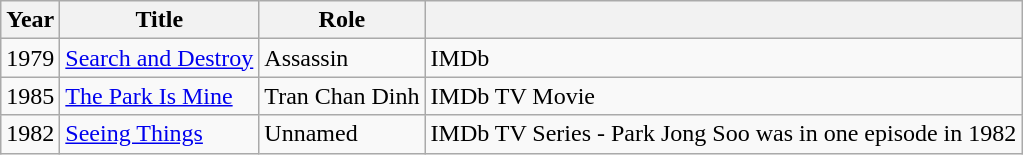<table class="wikitable">
<tr>
<th>Year</th>
<th>Title</th>
<th>Role</th>
<th></th>
</tr>
<tr>
<td>1979</td>
<td><a href='#'>Search and Destroy</a></td>
<td>Assassin</td>
<td>IMDb</td>
</tr>
<tr>
<td>1985</td>
<td><a href='#'>The Park Is Mine</a></td>
<td>Tran Chan Dinh</td>
<td>IMDb  TV Movie</td>
</tr>
<tr>
<td>1982</td>
<td><a href='#'>Seeing Things</a></td>
<td>Unnamed</td>
<td>IMDb  TV Series - Park Jong Soo was in one episode in 1982</td>
</tr>
</table>
